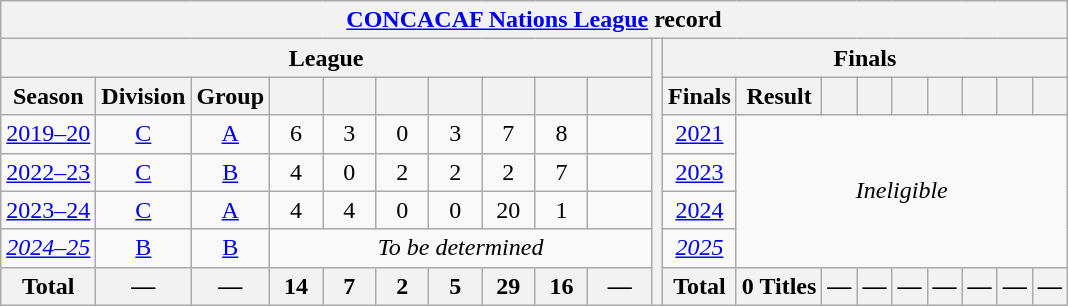<table class="wikitable" style="text-align: center;">
<tr>
<th colspan="20"><a href='#'>CONCACAF Nations League</a> record</th>
</tr>
<tr>
<th colspan="10">League</th>
<th rowspan="7"></th>
<th colspan="9">Finals</th>
</tr>
<tr>
<th>Season</th>
<th>Division</th>
<th>Group</th>
<th width="28"></th>
<th width="28"></th>
<th width="28"></th>
<th width="28"></th>
<th width="28"></th>
<th width="28"></th>
<th width="35"></th>
<th><strong>Finals</strong></th>
<th><strong>Result</strong></th>
<th></th>
<th></th>
<th></th>
<th></th>
<th></th>
<th></th>
<th></th>
</tr>
<tr>
<td><a href='#'>2019–20</a></td>
<td><a href='#'>C</a></td>
<td><a href='#'>A</a></td>
<td>6</td>
<td>3</td>
<td>0</td>
<td>3</td>
<td>7</td>
<td>8</td>
<td></td>
<td> <a href='#'>2021</a></td>
<td colspan="8" rowspan="4"><em>Ineligible</em></td>
</tr>
<tr>
<td><a href='#'>2022–23</a></td>
<td><a href='#'>C</a></td>
<td><a href='#'>B</a></td>
<td>4</td>
<td>0</td>
<td>2</td>
<td>2</td>
<td>2</td>
<td>7</td>
<td></td>
<td> <a href='#'>2023</a></td>
</tr>
<tr>
<td><a href='#'>2023–24</a></td>
<td><a href='#'>C</a></td>
<td><a href='#'>A</a></td>
<td>4</td>
<td>4</td>
<td>0</td>
<td>0</td>
<td>20</td>
<td>1</td>
<td></td>
<td> <a href='#'>2024</a></td>
</tr>
<tr>
<td><a href='#'><em>2024–25</em></a></td>
<td><a href='#'>B</a></td>
<td><a href='#'>B</a></td>
<td colspan="7"><em>To be determined</em></td>
<td> <a href='#'><em>2025</em></a></td>
</tr>
<tr>
<th>Total</th>
<th><strong>—</strong></th>
<th><strong>—</strong></th>
<th>14</th>
<th>7</th>
<th>2</th>
<th>5</th>
<th>29</th>
<th>16</th>
<th><strong>—</strong></th>
<th><strong>Total</strong></th>
<th><strong>0 Titles</strong></th>
<th><strong>—</strong></th>
<th><strong>—</strong></th>
<th><strong>—</strong></th>
<th><strong>—</strong></th>
<th><strong>—</strong></th>
<th><strong>—</strong></th>
<th><strong>—</strong></th>
</tr>
</table>
